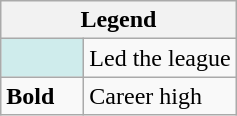<table class="wikitable">
<tr>
<th colspan="2">Legend</th>
</tr>
<tr>
<td style="background:#cfecec; width:3em;"></td>
<td>Led the league</td>
</tr>
<tr>
<td style="width:3em;"><strong>Bold</strong></td>
<td>Career high</td>
</tr>
</table>
